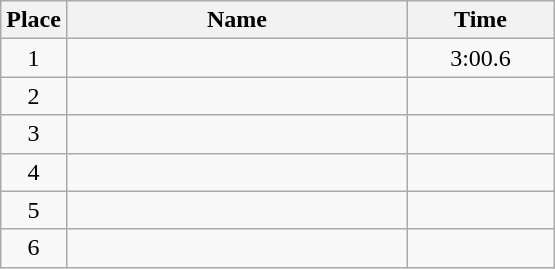<table class=wikitable style="text-align:center">
<tr>
<th width=20>Place</th>
<th width=220>Name</th>
<th width=90>Time</th>
</tr>
<tr>
<td>1</td>
<td align=left></td>
<td>3:00.6</td>
</tr>
<tr>
<td>2</td>
<td align=left></td>
<td></td>
</tr>
<tr>
<td>3</td>
<td align=left></td>
<td></td>
</tr>
<tr>
<td>4</td>
<td align=left></td>
<td></td>
</tr>
<tr>
<td>5</td>
<td align=left></td>
<td></td>
</tr>
<tr>
<td>6</td>
<td align=left></td>
<td></td>
</tr>
</table>
